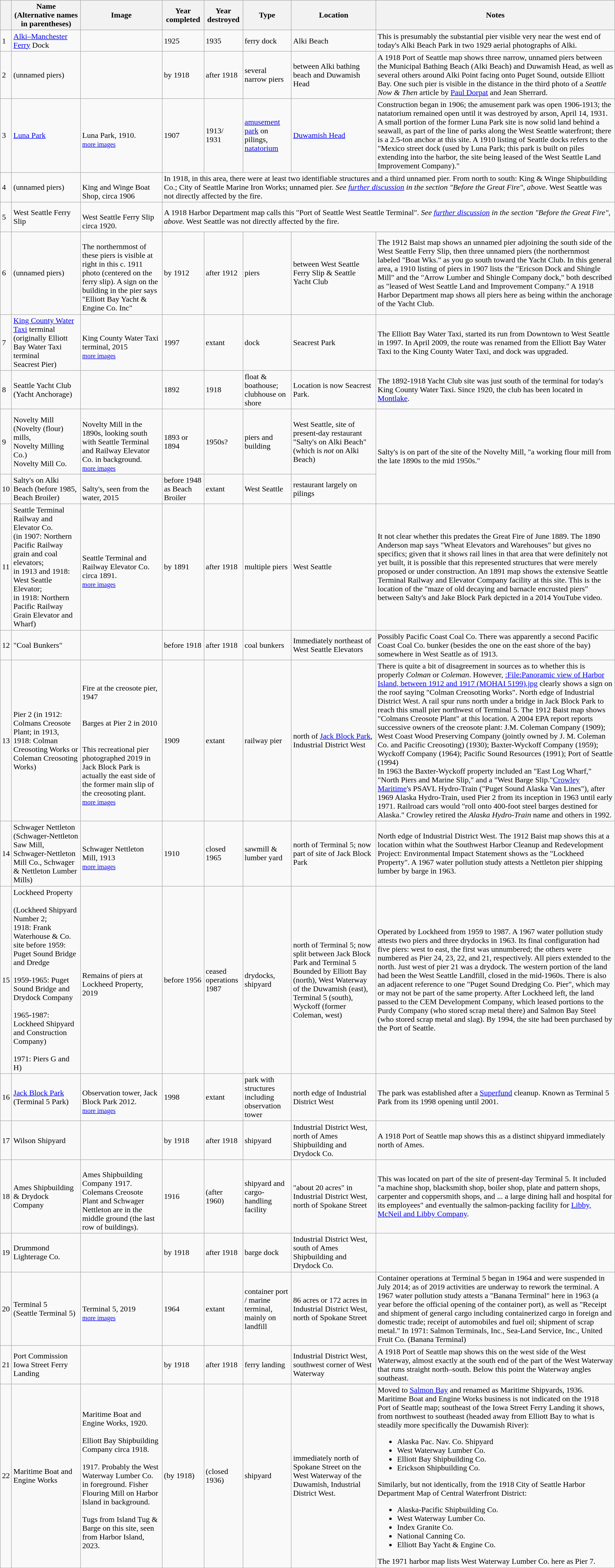<table class="wikitable sortable" style="width:100%;">
<tr>
<th scope="col"></th>
<th scope="col">Name<br>(Alternative names in parentheses)</th>
<th scope="col" class="unsortable">Image</th>
<th scope="col">Year completed</th>
<th scope="col">Year destroyed</th>
<th scope="col">Type</th>
<th scope="col">Location</th>
<th scope="col" class="unsortable">Notes</th>
</tr>
<tr>
<td>1</td>
<td><a href='#'>Alki–Manchester Ferry</a> Dock</td>
<td></td>
<td>1925</td>
<td>1935</td>
<td>ferry dock</td>
<td>Alki Beach</td>
<td>This is presumably the substantial pier visible very near the west end of today's Alki Beach Park in two 1929 aerial photographs of Alki.</td>
</tr>
<tr>
<td>2</td>
<td>(unnamed piers)</td>
<td></td>
<td>by 1918</td>
<td>after 1918</td>
<td>several narrow piers</td>
<td>between Alki bathing beach and Duwamish Head</td>
<td>A 1918 Port of Seattle map shows three narrow, unnamed piers between the Municipal Bathing Beach (Alki Beach) and Duwamish Head, as well as several others around Alki Point facing onto Puget Sound, outside Elliott Bay. One such pier is visible in the distance in the third photo of a <em>Seattle Now & Then</em> article by <a href='#'>Paul Dorpat</a> and Jean Sherrard.</td>
</tr>
<tr>
<td>3</td>
<td><a href='#'>Luna Park</a></td>
<td><br>Luna Park, 1910.<small><br><a href='#'>more images</a></small></td>
<td>1907<br></td>
<td>1913/<br>1931</td>
<td><a href='#'>amusement park</a> on pilings, <a href='#'>natatorium</a></td>
<td><a href='#'>Duwamish Head</a></td>
<td>Construction began in 1906; the amusement park was open 1906-1913; the natatorium remained open until it was destroyed by arson, April 14, 1931. A small portion of the former Luna Park site is now solid land behind a seawall, as part of the line of parks along the West Seattle waterfront; there is a 2.5-ton anchor at this site. A 1910 listing of Seattle docks refers to the "Mexico street dock (used by Luna Park; this park is built on piles extending into the harbor, the site being leased of the West Seattle Land Improvement Company)."</td>
</tr>
<tr>
<td>4</td>
<td>(unnamed piers)</td>
<td><br>King and Winge Boat Shop, circa 1906</td>
<td colspan="5">In 1918, in this area, there were at least two identifiable structures and a third unnamed pier. From north to south: King & Winge Shipbuilding Co.; City of Seattle Marine Iron Works; unnamed pier. <em>See <a href='#'>further discussion</a> in the section "Before the Great Fire", above.</em> West Seattle was not directly affected by the fire.</td>
</tr>
<tr>
<td>5</td>
<td>West Seattle Ferry Slip</td>
<td><br>West Seattle Ferry Slip circa 1920.</td>
<td colspan="5">A 1918 Harbor Department map calls this "Port of Seattle West Seattle Terminal". <em>See <a href='#'>further discussion</a> in the section "Before the Great Fire", above.</em> West Seattle was not directly affected by the fire.</td>
</tr>
<tr>
<td>6</td>
<td>(unnamed piers)</td>
<td><br>The northernmost of these piers is visible at right in this c. 1911 photo (centered on the ferry slip). A sign on the building in the pier says "Elliott Bay Yacht & Engine Co. Inc"</td>
<td>by 1912</td>
<td>after 1912</td>
<td>piers</td>
<td>between West Seattle Ferry Slip & Seattle Yacht Club</td>
<td>The 1912 Baist map shows an unnamed pier adjoining the south side of the West Seattle Ferry Slip, then three unnamed piers (the northernmost labeled "Boat Wks." as you go south toward the Yacht Club. In this general area, a 1910 listing of piers in 1907 lists the "Ericson Dock and Shingle Mill" and the "Arrow Lumber and Shingle Company dock," both described as "leased of West Seattle Land and Improvement Company." A 1918 Harbor Department map shows all piers here as being within the anchorage of the Yacht Club.</td>
</tr>
<tr>
<td>7</td>
<td><a href='#'>King County Water Taxi</a> terminal<br>(originally Elliott Bay Water Taxi terminal<br>Seacrest Pier)</td>
<td><br>King County Water Taxi terminal, 2015<small><br><a href='#'>more images</a></small></td>
<td>1997</td>
<td>extant</td>
<td>dock</td>
<td>Seacrest Park</td>
<td>The Elliott Bay Water Taxi, started its run from Downtown to West Seattle in 1997. In April 2009, the route was renamed from the Elliott Bay Water Taxi to the King County Water Taxi, and dock was upgraded.</td>
</tr>
<tr>
<td>8</td>
<td>Seattle Yacht Club<br>(Yacht Anchorage)</td>
<td></td>
<td>1892</td>
<td>1918</td>
<td>float & boathouse; clubhouse on shore</td>
<td>Location is now Seacrest Park.</td>
<td>The 1892-1918 Yacht Club site was just south of the terminal for today's King County Water Taxi. Since 1920, the club has been located in <a href='#'>Montlake</a>.</td>
</tr>
<tr>
<td>9</td>
<td>Novelty Mill<br>(Novelty (flour) mills,<br>Novelty Milling Co.)<br>Novelty Mill Co.</td>
<td><br>Novelty Mill in the 1890s, looking south with Seattle Terminal and Railway Elevator Co. in background.<small><br><a href='#'>more images</a></small></td>
<td>1893 or 1894</td>
<td>1950s?</td>
<td>piers and building</td>
<td>West Seattle, site of present-day restaurant "Salty's on Alki Beach" (which is <em>not</em> on Alki Beach)</td>
<td rowspan="2">Salty's is on part of the site of the Novelty Mill, "a working flour mill from the late 1890s to the mid 1950s."</td>
</tr>
<tr>
<td>10</td>
<td>Salty's on Alki Beach (before 1985, Beach Broiler)</td>
<td><br>Salty's, seen from the water, 2015</td>
<td>before 1948 as Beach Broiler</td>
<td>extant</td>
<td>West Seattle</td>
<td>restaurant largely on pilings<br></td>
</tr>
<tr>
<td>11</td>
<td>Seattle Terminal Railway and Elevator Co.<br>(in 1907: Northern Pacific Railway grain and coal elevators;<br>in 1913 and 1918: West Seattle Elevator;<br>in 1918: Northern Pacific Railway Grain Elevator and Wharf)</td>
<td><br>Seattle Terminal and Railway Elevator Co. circa 1891.<small><br><a href='#'>more images</a></small></td>
<td>by 1891</td>
<td>after 1918</td>
<td>multiple piers</td>
<td>West Seattle</td>
<td>It not clear whether this predates the Great Fire of June 1889. The 1890 Anderson map says "Wheat Elevators and Warehouses" but gives no specifics; given that it shows rail lines in that area that were definitely not yet built, it is possible that this represented structures that were merely proposed or under construction. An 1891 map shows the extensive Seattle Terminal Railway and Elevator Company facility at this site. This is the location of the "maze of old decaying and barnacle encrusted piers" between Salty's and Jake Block Park depicted in a 2014 YouTube video.</td>
</tr>
<tr>
<td>12</td>
<td>"Coal Bunkers"</td>
<td></td>
<td>before 1918</td>
<td>after 1918</td>
<td>coal bunkers</td>
<td>Immediately northeast of West Seattle Elevators</td>
<td>Possibly Pacific Coast Coal Co. There was apparently a second Pacific Coast Coal Co. bunker (besides the one on the east shore of the bay) somewhere in West Seattle as of 1913.</td>
</tr>
<tr>
<td>13</td>
<td>Pier 2 (in 1912: Colmans Creosote Plant; in 1913, 1918: Colman Creosoting Works or Coleman Creosoting Works)</td>
<td><br>Fire at the creosote pier, 1947<br><br><br>Barges at Pier 2 in 2010<br><br><br> This recreational pier photographed 2019 in Jack Block Park is actually the east side of the former main slip of the creosoting plant.<small><br><a href='#'>more images</a></small></td>
<td>1909</td>
<td>extant</td>
<td>railway pier</td>
<td>north of <a href='#'>Jack Block Park</a>, Industrial District West</td>
<td>There is quite a bit of disagreement in sources as to whether this is properly <em>Colman</em> or <em>Coleman</em>. However, <a href='#'>:File:Panoramic view of Harbor Island, between 1912 and 1917 (MOHAI 5199).jpg</a> clearly shows a sign on the roof saying "Colman Creosoting Works". North edge of Industrial District West. A rail spur runs north under a bridge in Jack Block Park to reach this small pier northwest of Terminal 5. The 1912 Baist map shows "Colmans Creosote Plant" at this location. A 2004 EPA report reports successive owners of the creosote plant: J.M. Coleman Company (1909); West Coast Wood Preserving Company (jointly owned by J. M. Coleman Co. and Pacific Creosoting) (1930); Baxter-Wyckoff Company (1959); Wyckoff Company (1964); Pacific Sound Resources (1991); Port of Seattle (1994)<br>In 1963 the Baxter-Wyckoff property included an "East Log Wharf," "North Piers and Marine Slip," and a "West Barge Slip."<a href='#'>Crowley Maritime</a>'s PSAVL Hydro-Train ("Puget Sound Alaska Van Lines"), after 1969 Alaska Hydro-Train, used Pier 2 from its inception in 1963 until early 1971. Railroad cars would "roll onto 400-foot steel barges destined for Alaska." Crowley retired the <em>Alaska Hydro-Train</em> name and others in 1992.</td>
</tr>
<tr>
<td>14</td>
<td>Schwager Nettleton (Schwager-Nettleton Saw Mill, Schwager-Nettleton Mill Co., Schwager & Nettleton Lumber Mills)</td>
<td><br>Schwager Nettleton Mill, 1913<small><br><a href='#'>more images</a></small></td>
<td>1910</td>
<td>closed 1965</td>
<td>sawmill & lumber yard</td>
<td>north of Terminal 5; now part of site of Jack Block Park</td>
<td>North edge of Industrial District West. The 1912 Baist map shows this at a location within what the Southwest Harbor Cleanup and Redevelopment Project: Environmental Impact Statement shows as the "Lockheed Property". A 1967 water pollution study attests a Nettleton pier shipping lumber by barge in 1963.</td>
</tr>
<tr>
<td>15</td>
<td>Lockheed Property<br><br>(Lockheed Shipyard Number 2;<br> 1918: Frank Waterhouse & Co. site before 1959: Puget Sound Bridge and Dredge<br><br>1959-1965: Puget Sound Bridge and Drydock Company<br><br>1965-1987: Lockheed Shipyard and Construction Company)<br><br>1971: Piers G and H)</td>
<td><br>Remains of piers at Lockheed Property, 2019</td>
<td>before 1956</td>
<td>ceased operations 1987</td>
<td>drydocks, shipyard</td>
<td>north of Terminal 5; now split between Jack Block Park and Terminal 5 Bounded by Elliott Bay (north), West Waterway of the Duwamish (east), Terminal 5 (south), Wyckoff (former Coleman, west)</td>
<td>Operated by Lockheed from 1959 to 1987. A 1967 water pollution study attests two piers and three drydocks in 1963. Its final configuration had five piers: west to east, the first was unnumbered; the others were numbered as Pier 24, 23, 22, and 21, respectively. All piers extended to the north. Just west of pier 21 was a drydock. The western portion of the land had been the West Seattle Landfill, closed in the mid-1960s. There is also an adjacent reference to one "Puget Sound Dredging Co. Pier", which may or may not be part of the same property. After Lockheed left, the land passed to the CEM Development Company, which leased portions to the Purdy Company (who stored scrap metal there) and Salmon Bay Steel (who stored scrap metal and slag). By 1994, the site had been purchased by the Port of Seattle.</td>
</tr>
<tr>
<td>16</td>
<td><a href='#'>Jack Block Park</a><br>(Terminal 5 Park)</td>
<td><br>Observation tower, Jack Block Park 2012.<small><br><a href='#'>more images</a></small></td>
<td>1998</td>
<td>extant</td>
<td>park with structures including observation tower</td>
<td>north edge of Industrial District West</td>
<td>The park was established after a <a href='#'>Superfund</a> cleanup. Known as Terminal 5 Park from its 1998 opening until 2001.</td>
</tr>
<tr>
<td>17</td>
<td>Wilson Shipyard</td>
<td></td>
<td>by 1918</td>
<td>after 1918</td>
<td>shipyard</td>
<td>Industrial District West, north of Ames Shipbuilding and Drydock Co.</td>
<td>A 1918 Port of Seattle map shows this as a distinct shipyard immediately north of Ames.</td>
</tr>
<tr>
<td>18</td>
<td>Ames Shipbuilding & Drydock Company</td>
<td><br>Ames Shipbuilding Company 1917. Colemans Creosote Plant and Schwager Nettleton are in the middle ground (the last row of buildings).</td>
<td>1916</td>
<td>(after 1960)</td>
<td>shipyard and cargo-handling facility</td>
<td>"about 20 acres" in Industrial District West, north of Spokane Street</td>
<td>This was located on part of the site of present-day Terminal 5. It included "a machine shop, blacksmith shop, boiler shop, plate and pattern shops, carpenter and coppersmith shops, and ... a large dining hall and hospital for its employees" and eventually the salmon-packing facility for <a href='#'>Libby, McNeil and Libby Company</a>.</td>
</tr>
<tr>
<td>19</td>
<td>Drummond Lighterage Co.</td>
<td></td>
<td>by 1918</td>
<td>after 1918</td>
<td>barge dock</td>
<td>Industrial District West, south of Ames Shipbuilding and Drydock Co.</td>
<td></td>
</tr>
<tr>
<td>20</td>
<td>Terminal 5<br>(Seattle Terminal 5)</td>
<td><br>Terminal 5, 2019<small><br><a href='#'>more images</a></small></td>
<td>1964</td>
<td>extant</td>
<td>container port / marine terminal, mainly on landfill</td>
<td>86 acres or 172 acres in Industrial District West, north of Spokane Street</td>
<td>Container operations at Terminal 5 began in 1964 and were suspended in July 2014; as of 2019 activities are underway to rework the terminal. A 1967 water pollution study attests a "Banana Terminal" here in 1963 (a year before the official opening of the container port), as well as "Receipt and shipment of general cargo including containerized cargo in foreign and domestic trade; receipt of automobiles and fuel oil; shipment of scrap metal." In 1971: Salmon Terminals, Inc., Sea-Land Service, Inc., United Fruit Co. (Banana Terminal)</td>
</tr>
<tr>
<td>21</td>
<td>Port Commission Iowa Street Ferry Landing</td>
<td></td>
<td>by 1918</td>
<td>after 1918</td>
<td>ferry landing</td>
<td>Industrial District West, southwest corner of West Waterway</td>
<td>A 1918 Port of Seattle map shows this on the west side of the West Waterway, almost exactly at the south end of the part of the West Waterway that runs straight north–south. Below this point the Waterway angles southeast.</td>
</tr>
<tr>
<td>22</td>
<td>Maritime Boat and Engine Works</td>
<td><br>Maritime Boat and Engine Works, 1920.<br><br>Elliott Bay Shipbuilding Company circa 1918.<br><br>1917. Probably the West Waterway Lumber Co. in foreground. Fisher Flouring Mill on Harbor Island in background.<br><br>Tugs from Island Tug & Barge on this site, seen from Harbor Island, 2023.</td>
<td>(by 1918)</td>
<td>(closed 1936)</td>
<td>shipyard</td>
<td>immediately north of Spokane Street on the West Waterway of the Duwamish, Industrial District West.</td>
<td>Moved to <a href='#'>Salmon Bay</a> and renamed as Maritime Shipyards, 1936.<br>Maritime Boat and Engine Works business is not indicated on the 1918 Port of Seattle map; southeast of the Iowa Street Ferry Landing it shows, from northwest to southeast (headed away from Elliott Bay to what is steadily more specifically the Duwamish River):<ul><li>Alaska Pac. Nav. Co. Shipyard</li><li>West Waterway Lumber Co.</li><li>Elliott Bay Shipbuilding Co.</li><li>Erickson Shipbuilding Co.</li></ul>Similarly, but not identically, from the 1918 City of Seattle Harbor Department Map of Central Waterfront District:<ul><li>Alaska-Pacific Shipbuilding Co.</li><li>West Waterway Lumber Co.</li><li>Index Granite Co.</li><li>National Canning Co.</li><li>Elliott Bay Yacht & Engine Co.</li></ul>The 1971 harbor map lists West Waterway Lumber Co. here as Pier 7.</td>
</tr>
</table>
